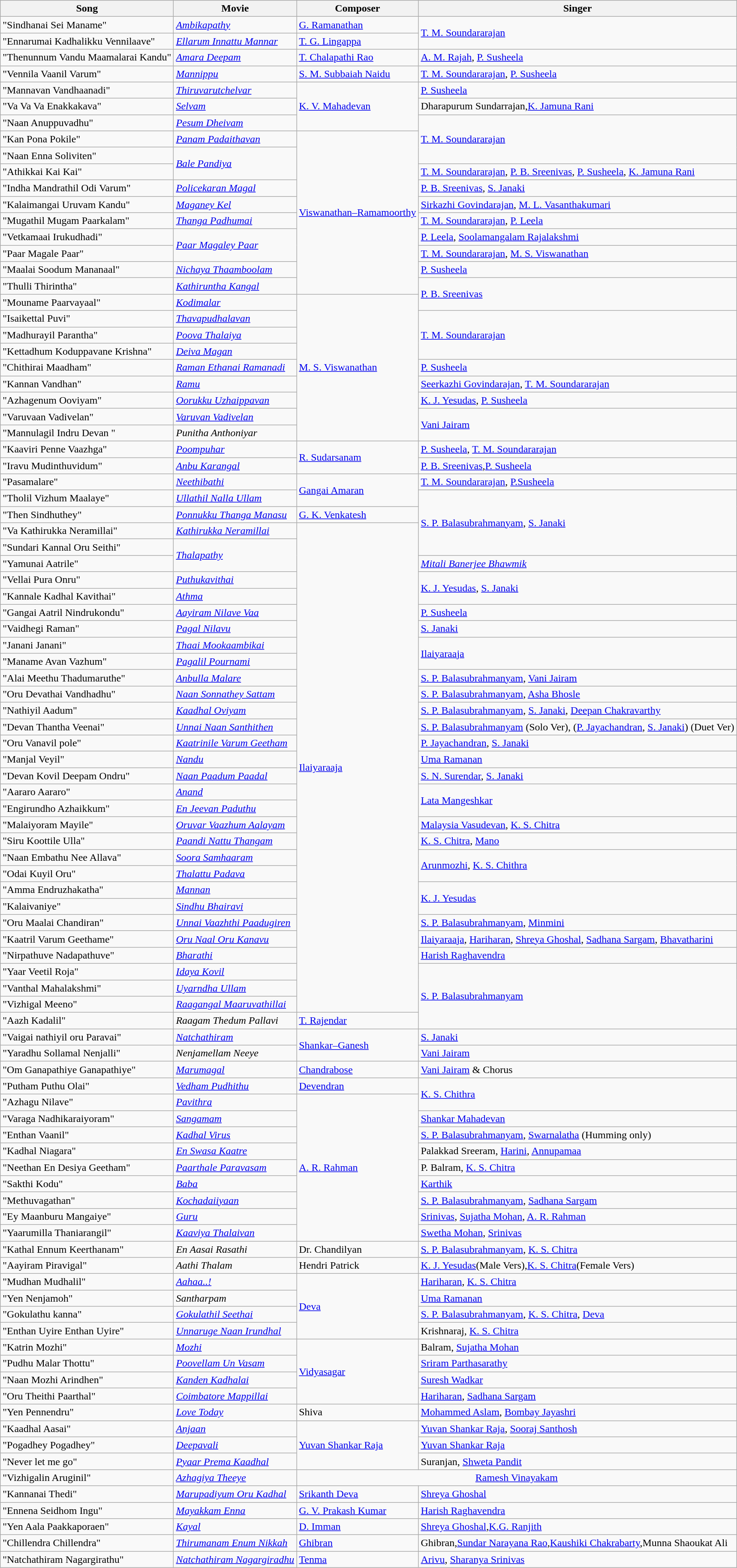<table class="wikitable">
<tr>
<th>Song</th>
<th>Movie</th>
<th>Composer</th>
<th>Singer</th>
</tr>
<tr>
<td>"Sindhanai Sei Maname"</td>
<td><em><a href='#'>Ambikapathy</a></em></td>
<td><a href='#'>G. Ramanathan</a></td>
<td rowspan="2"><a href='#'>T. M. Soundararajan</a></td>
</tr>
<tr>
<td>"Ennarumai Kadhalikku Vennilaave"</td>
<td><em><a href='#'>Ellarum Innattu Mannar</a></em></td>
<td><a href='#'>T. G. Lingappa</a></td>
</tr>
<tr>
<td>"Thenunnum Vandu Maamalarai Kandu"</td>
<td><em><a href='#'>Amara Deepam</a></em></td>
<td><a href='#'>T. Chalapathi Rao</a></td>
<td><a href='#'>A. M. Rajah</a>, <a href='#'>P. Susheela</a></td>
</tr>
<tr>
<td>"Vennila Vaanil Varum"</td>
<td><em><a href='#'>Mannippu</a></em></td>
<td><a href='#'>S. M. Subbaiah Naidu</a></td>
<td><a href='#'>T. M. Soundararajan</a>, <a href='#'>P. Susheela</a></td>
</tr>
<tr>
<td>"Mannavan Vandhaanadi"</td>
<td><em><a href='#'>Thiruvarutchelvar</a></em></td>
<td rowspan="3"><a href='#'>K. V. Mahadevan</a></td>
<td><a href='#'>P. Susheela</a></td>
</tr>
<tr>
<td>"Va Va Va Enakkakava"</td>
<td><em><a href='#'>Selvam</a></em></td>
<td>Dharapurum Sundarrajan,<a href='#'>K. Jamuna Rani</a></td>
</tr>
<tr>
<td>"Naan Anuppuvadhu"</td>
<td><em><a href='#'>Pesum Dheivam</a></em></td>
<td rowspan="3"><a href='#'>T. M. Soundararajan</a></td>
</tr>
<tr>
<td>"Kan Pona Pokile"</td>
<td><em><a href='#'>Panam Padaithavan</a></em></td>
<td rowspan="10"><a href='#'>Viswanathan–Ramamoorthy</a></td>
</tr>
<tr>
<td>"Naan Enna Soliviten"</td>
<td rowspan="2"><em><a href='#'>Bale Pandiya</a></em></td>
</tr>
<tr>
<td>"Athikkai Kai Kai"</td>
<td><a href='#'>T. M. Soundararajan</a>, <a href='#'>P. B. Sreenivas</a>, <a href='#'>P. Susheela</a>, <a href='#'>K. Jamuna Rani</a></td>
</tr>
<tr>
<td>"Indha Mandrathil Odi Varum"</td>
<td><em><a href='#'>Policekaran Magal</a></em></td>
<td><a href='#'>P. B. Sreenivas</a>, <a href='#'>S. Janaki</a></td>
</tr>
<tr>
<td>"Kalaimangai Uruvam Kandu"</td>
<td><em><a href='#'>Maganey Kel</a></em></td>
<td><a href='#'>Sirkazhi Govindarajan</a>, <a href='#'>M. L. Vasanthakumari</a></td>
</tr>
<tr>
<td>"Mugathil Mugam Paarkalam"</td>
<td><em><a href='#'>Thanga Padhumai</a></em></td>
<td><a href='#'>T. M. Soundararajan</a>, <a href='#'>P. Leela</a></td>
</tr>
<tr>
<td>"Vetkamaai Irukudhadi"</td>
<td rowspan="2"><em><a href='#'>Paar Magaley Paar</a></em></td>
<td><a href='#'>P. Leela</a>, <a href='#'>Soolamangalam Rajalakshmi</a></td>
</tr>
<tr>
<td>"Paar Magale Paar"</td>
<td><a href='#'>T. M. Soundararajan</a>, <a href='#'>M. S. Viswanathan</a></td>
</tr>
<tr>
<td>"Maalai Soodum Mananaal"</td>
<td><em><a href='#'>Nichaya Thaamboolam</a></em></td>
<td><a href='#'>P. Susheela</a></td>
</tr>
<tr>
<td>"Thulli Thirintha"</td>
<td><em><a href='#'>Kathiruntha Kangal</a></em></td>
<td rowspan=2><a href='#'>P. B. Sreenivas</a></td>
</tr>
<tr>
<td>"Mouname Paarvayaal"</td>
<td><em><a href='#'>Kodimalar</a></em></td>
<td rowspan="9"><a href='#'>M. S. Viswanathan</a></td>
</tr>
<tr>
<td>"Isaikettal Puvi"</td>
<td><em><a href='#'>Thavapudhalavan</a></em></td>
<td rowspan="3"><a href='#'>T. M. Soundararajan</a></td>
</tr>
<tr>
<td>"Madhurayil Parantha"</td>
<td><em><a href='#'>Poova Thalaiya</a></em></td>
</tr>
<tr>
<td>"Kettadhum Koduppavane Krishna"</td>
<td><em><a href='#'>Deiva Magan</a></em></td>
</tr>
<tr>
<td>"Chithirai Maadham"</td>
<td><em><a href='#'>Raman Ethanai Ramanadi</a></em></td>
<td><a href='#'>P. Susheela</a></td>
</tr>
<tr>
<td>"Kannan Vandhan"</td>
<td><em><a href='#'>Ramu</a></em></td>
<td><a href='#'>Seerkazhi Govindarajan</a>, <a href='#'>T. M. Soundararajan</a></td>
</tr>
<tr>
<td>"Azhagenum Ooviyam"</td>
<td><em><a href='#'>Oorukku Uzhaippavan</a></em></td>
<td><a href='#'>K. J. Yesudas</a>, <a href='#'>P. Susheela</a></td>
</tr>
<tr>
<td>"Varuvaan Vadivelan"</td>
<td><em><a href='#'>Varuvan Vadivelan</a></em></td>
<td rowspan=2><a href='#'>Vani Jairam</a></td>
</tr>
<tr>
<td>"Mannulagil Indru Devan "</td>
<td><em>Punitha Anthoniyar</em></td>
</tr>
<tr>
<td>"Kaaviri Penne Vaazhga"</td>
<td><em><a href='#'>Poompuhar</a></em></td>
<td rowspan="2"><a href='#'>R. Sudarsanam</a></td>
<td><a href='#'>P. Susheela</a>, <a href='#'>T. M. Soundararajan</a></td>
</tr>
<tr>
<td>"Iravu Mudinthuvidum"</td>
<td><em><a href='#'>Anbu Karangal</a></em></td>
<td><a href='#'>P. B. Sreenivas</a>,<a href='#'>P. Susheela</a></td>
</tr>
<tr>
<td>"Pasamalare"</td>
<td><em><a href='#'>Neethibathi</a></em></td>
<td rowspan=2><a href='#'>Gangai Amaran</a></td>
<td><a href='#'>T. M. Soundararajan</a>, <a href='#'>P.Susheela</a></td>
</tr>
<tr>
<td>"Tholil Vizhum Maalaye"</td>
<td><em><a href='#'>Ullathil Nalla Ullam</a></em></td>
<td rowspan="4"><a href='#'>S. P. Balasubrahmanyam</a>, <a href='#'>S. Janaki</a></td>
</tr>
<tr>
<td>"Then Sindhuthey"</td>
<td><em><a href='#'>Ponnukku Thanga Manasu</a></em></td>
<td><a href='#'>G. K. Venkatesh</a></td>
</tr>
<tr>
<td>"Va Kathirukka Neramillai"</td>
<td><em><a href='#'>Kathirukka Neramillai</a></em></td>
<td rowspan="30"><a href='#'>Ilaiyaraaja</a></td>
</tr>
<tr>
<td>"Sundari Kannal Oru Seithi"</td>
<td rowspan="2"><em><a href='#'>Thalapathy</a></em></td>
</tr>
<tr>
<td>"Yamunai Aatrile"</td>
<td><em><a href='#'>Mitali Banerjee Bhawmik</a></em></td>
</tr>
<tr>
<td>"Vellai Pura Onru"</td>
<td><em><a href='#'>Puthukavithai</a></em></td>
<td rowspan="2"><a href='#'>K. J. Yesudas</a>, <a href='#'>S. Janaki</a></td>
</tr>
<tr>
<td>"Kannale Kadhal Kavithai"</td>
<td><em><a href='#'>Athma</a></em></td>
</tr>
<tr>
<td>"Gangai Aatril Nindrukondu"</td>
<td><em><a href='#'>Aayiram Nilave Vaa</a></em></td>
<td><a href='#'>P. Susheela</a></td>
</tr>
<tr>
<td>"Vaidhegi Raman"</td>
<td><em><a href='#'>Pagal Nilavu</a></em></td>
<td><a href='#'>S. Janaki</a></td>
</tr>
<tr>
<td>"Janani Janani"</td>
<td><em><a href='#'>Thaai Mookaambikai</a></em></td>
<td rowspan="2"><a href='#'>Ilaiyaraaja</a></td>
</tr>
<tr>
<td>"Maname Avan Vazhum"</td>
<td><em><a href='#'>Pagalil Pournami</a></em></td>
</tr>
<tr>
<td>"Alai Meethu Thadumaruthe"</td>
<td><em><a href='#'>Anbulla Malare</a></em></td>
<td><a href='#'>S. P. Balasubrahmanyam</a>, <a href='#'>Vani Jairam</a></td>
</tr>
<tr>
<td>"Oru Devathai Vandhadhu"</td>
<td><em><a href='#'>Naan Sonnathey Sattam</a></em></td>
<td><a href='#'>S. P. Balasubrahmanyam</a>, <a href='#'>Asha Bhosle</a></td>
</tr>
<tr>
<td>"Nathiyil Aadum"</td>
<td><em><a href='#'>Kaadhal Oviyam</a></em></td>
<td><a href='#'>S. P. Balasubrahmanyam</a>, <a href='#'>S. Janaki</a>, <a href='#'>Deepan Chakravarthy</a></td>
</tr>
<tr>
<td>"Devan Thantha Veenai"</td>
<td><em><a href='#'>Unnai Naan Santhithen</a></em></td>
<td><a href='#'>S. P. Balasubrahmanyam</a> (Solo Ver), (<a href='#'>P. Jayachandran</a>, <a href='#'>S. Janaki</a>) (Duet Ver)</td>
</tr>
<tr>
<td>"Oru Vanavil pole"</td>
<td><em><a href='#'>Kaatrinile Varum Geetham</a></em></td>
<td><a href='#'>P. Jayachandran</a>, <a href='#'>S. Janaki</a></td>
</tr>
<tr>
<td>"Manjal Veyil"</td>
<td><em><a href='#'>Nandu</a></em></td>
<td><a href='#'>Uma Ramanan</a></td>
</tr>
<tr>
<td>"Devan Kovil Deepam Ondru"</td>
<td><em><a href='#'>Naan Paadum Paadal</a></em></td>
<td><a href='#'>S. N. Surendar</a>, <a href='#'>S. Janaki</a></td>
</tr>
<tr>
<td>"Aararo Aararo"</td>
<td><em><a href='#'>Anand</a></em></td>
<td rowspan=2><a href='#'>Lata Mangeshkar</a></td>
</tr>
<tr>
<td>"Engirundho Azhaikkum"</td>
<td><em><a href='#'>En Jeevan Paduthu</a></em></td>
</tr>
<tr>
<td>"Malaiyoram Mayile"</td>
<td><em><a href='#'>Oruvar Vaazhum Aalayam</a></em></td>
<td><a href='#'>Malaysia Vasudevan</a>, <a href='#'>K. S. Chitra</a></td>
</tr>
<tr>
<td>"Siru Koottile Ulla"</td>
<td><em><a href='#'>Paandi Nattu Thangam</a></em></td>
<td><a href='#'>K. S. Chitra</a>, <a href='#'>Mano</a></td>
</tr>
<tr>
<td>"Naan Embathu Nee Allava"</td>
<td><em><a href='#'>Soora Samhaaram</a></em></td>
<td rowspan="2"><a href='#'>Arunmozhi</a>, <a href='#'>K. S. Chithra</a></td>
</tr>
<tr>
<td>"Odai Kuyil Oru"</td>
<td><em><a href='#'>Thalattu Padava</a></em></td>
</tr>
<tr>
<td>"Amma Endruzhakatha"</td>
<td><em><a href='#'>Mannan</a></em></td>
<td rowspan="2"><a href='#'>K. J. Yesudas</a></td>
</tr>
<tr>
<td>"Kalaivaniye"</td>
<td><em><a href='#'>Sindhu Bhairavi</a></em></td>
</tr>
<tr>
<td>"Oru Maalai Chandiran"</td>
<td><em><a href='#'>Unnai Vaazhthi Paadugiren</a></em></td>
<td><a href='#'>S. P. Balasubrahmanyam</a>, <a href='#'>Minmini</a></td>
</tr>
<tr>
<td>"Kaatril Varum Geethame"</td>
<td><em><a href='#'>Oru Naal Oru Kanavu</a></em></td>
<td><a href='#'>Ilaiyaraaja</a>, <a href='#'>Hariharan</a>, <a href='#'>Shreya Ghoshal</a>, <a href='#'>Sadhana Sargam</a>, <a href='#'>Bhavatharini</a></td>
</tr>
<tr>
<td>"Nirpathuve Nadapathuve"</td>
<td><em><a href='#'>Bharathi</a></em></td>
<td><a href='#'>Harish Raghavendra</a></td>
</tr>
<tr>
<td>"Yaar Veetil Roja"</td>
<td><em><a href='#'>Idaya Kovil</a></em></td>
<td rowspan="4"><a href='#'>S. P. Balasubrahmanyam</a></td>
</tr>
<tr>
<td>"Vanthal Mahalakshmi"</td>
<td><em><a href='#'>Uyarndha Ullam</a></em></td>
</tr>
<tr>
<td>"Vizhigal Meeno"</td>
<td><em><a href='#'>Raagangal Maaruvathillai</a></em></td>
</tr>
<tr>
<td>"Aazh Kadalil"</td>
<td><em>Raagam Thedum Pallavi</em></td>
<td><a href='#'>T. Rajendar</a></td>
</tr>
<tr>
<td>"Vaigai nathiyil oru Paravai"</td>
<td><em><a href='#'>Natchathiram</a></em></td>
<td rowspan="2"><a href='#'>Shankar–Ganesh</a></td>
<td><a href='#'>S. Janaki</a></td>
</tr>
<tr>
<td>"Yaradhu Sollamal Nenjalli"</td>
<td><em>Nenjamellam Neeye</em></td>
<td><a href='#'>Vani Jairam</a></td>
</tr>
<tr>
<td>"Om Ganapathiye Ganapathiye"</td>
<td><em><a href='#'>Marumagal</a></em></td>
<td><a href='#'>Chandrabose</a></td>
<td><a href='#'>Vani Jairam</a> & Chorus</td>
</tr>
<tr>
<td>"Putham Puthu Olai"</td>
<td><em><a href='#'>Vedham Pudhithu</a></em></td>
<td><a href='#'>Devendran</a></td>
<td rowspan=2><a href='#'>K. S. Chithra</a></td>
</tr>
<tr>
<td>"Azhagu Nilave"</td>
<td><em><a href='#'>Pavithra</a></em></td>
<td rowspan="9"><a href='#'>A. R. Rahman</a></td>
</tr>
<tr>
<td>"Varaga Nadhikaraiyoram"</td>
<td><em><a href='#'>Sangamam</a></em></td>
<td><a href='#'>Shankar Mahadevan</a></td>
</tr>
<tr>
<td>"Enthan Vaanil"</td>
<td><em><a href='#'>Kadhal Virus</a></em></td>
<td><a href='#'>S. P. Balasubrahmanyam</a>, <a href='#'>Swarnalatha</a> (Humming only)</td>
</tr>
<tr>
<td>"Kadhal Niagara"</td>
<td><em><a href='#'>En Swasa Kaatre</a></em></td>
<td>Palakkad Sreeram, <a href='#'>Harini</a>, <a href='#'>Annupamaa</a></td>
</tr>
<tr>
<td>"Neethan En Desiya Geetham"</td>
<td><em><a href='#'>Paarthale Paravasam</a></em></td>
<td>P. Balram, <a href='#'>K. S. Chitra</a></td>
</tr>
<tr>
<td>"Sakthi Kodu"</td>
<td><em><a href='#'>Baba</a></em></td>
<td><a href='#'>Karthik</a></td>
</tr>
<tr>
<td>"Methuvagathan"</td>
<td><em><a href='#'>Kochadaiiyaan</a></em></td>
<td><a href='#'>S. P. Balasubrahmanyam</a>, <a href='#'>Sadhana Sargam</a></td>
</tr>
<tr>
<td>"Ey Maanburu Mangaiye"</td>
<td><em><a href='#'>Guru</a></em></td>
<td><a href='#'>Srinivas</a>, <a href='#'>Sujatha Mohan</a>, <a href='#'>A. R. Rahman</a></td>
</tr>
<tr>
<td>"Yaarumilla Thaniarangil"</td>
<td><em><a href='#'>Kaaviya Thalaivan</a></em></td>
<td><a href='#'>Swetha Mohan</a>, <a href='#'>Srinivas</a></td>
</tr>
<tr>
<td>"Kathal Ennum Keerthanam"</td>
<td><em>En Aasai Rasathi</em></td>
<td>Dr. Chandilyan</td>
<td><a href='#'>S. P. Balasubrahmanyam</a>, <a href='#'>K. S. Chitra</a></td>
</tr>
<tr>
<td>"Aayiram Piravigal"</td>
<td><em>Aathi Thalam</em></td>
<td>Hendri Patrick</td>
<td><a href='#'>K. J. Yesudas</a>(Male Vers),<a href='#'>K. S. Chitra</a>(Female Vers)</td>
</tr>
<tr>
<td>"Mudhan Mudhalil"</td>
<td><em><a href='#'>Aahaa..!</a></em></td>
<td rowspan="4"><a href='#'>Deva</a></td>
<td><a href='#'>Hariharan</a>, <a href='#'>K. S. Chitra</a></td>
</tr>
<tr>
<td>"Yen Nenjamoh"</td>
<td><em>Santharpam</em></td>
<td><a href='#'>Uma Ramanan</a></td>
</tr>
<tr>
<td>"Gokulathu kanna"</td>
<td><em><a href='#'>Gokulathil Seethai</a></em></td>
<td><a href='#'>S. P. Balasubrahmanyam</a>, <a href='#'>K. S. Chitra</a>, <a href='#'>Deva</a></td>
</tr>
<tr>
<td>"Enthan Uyire Enthan Uyire"</td>
<td><em><a href='#'>Unnaruge Naan Irundhal</a></em></td>
<td>Krishnaraj, <a href='#'>K. S. Chitra</a></td>
</tr>
<tr>
<td>"Katrin Mozhi"</td>
<td><em><a href='#'>Mozhi</a></em></td>
<td rowspan="4"><a href='#'>Vidyasagar</a></td>
<td>Balram, <a href='#'>Sujatha Mohan</a></td>
</tr>
<tr>
<td>"Pudhu Malar Thottu"</td>
<td><em><a href='#'>Poovellam Un Vasam</a></em></td>
<td><a href='#'>Sriram Parthasarathy</a></td>
</tr>
<tr>
<td>"Naan Mozhi Arindhen"</td>
<td><em><a href='#'>Kanden Kadhalai</a></em></td>
<td><a href='#'>Suresh Wadkar</a></td>
</tr>
<tr>
<td>"Oru Theithi Paarthal"</td>
<td><em><a href='#'>Coimbatore Mappillai</a></em></td>
<td><a href='#'>Hariharan</a>, <a href='#'>Sadhana Sargam</a></td>
</tr>
<tr>
<td>"Yen Pennendru"</td>
<td><em><a href='#'>Love Today</a></em></td>
<td>Shiva</td>
<td><a href='#'>Mohammed Aslam</a>, <a href='#'>Bombay Jayashri</a></td>
</tr>
<tr>
<td>"Kaadhal Aasai"</td>
<td><em><a href='#'>Anjaan</a></em></td>
<td rowspan="3"><a href='#'>Yuvan Shankar Raja</a></td>
<td><a href='#'>Yuvan Shankar Raja</a>, <a href='#'>Sooraj Santhosh</a></td>
</tr>
<tr>
<td>"Pogadhey Pogadhey"</td>
<td><em><a href='#'>Deepavali</a></em></td>
<td><a href='#'>Yuvan Shankar Raja</a></td>
</tr>
<tr>
<td>"Never let me go"</td>
<td><em><a href='#'>Pyaar Prema Kaadhal</a></em></td>
<td>Suranjan, <a href='#'>Shweta Pandit</a></td>
</tr>
<tr>
<td>"Vizhigalin Aruginil"</td>
<td><em><a href='#'>Azhagiya Theeye</a></em></td>
<td colspan=2 style="text-align: center;"><a href='#'>Ramesh Vinayakam</a></td>
</tr>
<tr>
<td>"Kannanai Thedi"</td>
<td><em><a href='#'>Marupadiyum Oru Kadhal</a></em></td>
<td><a href='#'>Srikanth Deva</a></td>
<td><a href='#'>Shreya Ghoshal</a></td>
</tr>
<tr>
<td>"Ennena Seidhom Ingu"</td>
<td><em><a href='#'>Mayakkam Enna</a></em></td>
<td><a href='#'>G. V. Prakash Kumar</a></td>
<td><a href='#'>Harish Raghavendra</a></td>
</tr>
<tr>
<td>"Yen Aala Paakkaporaen"</td>
<td><em><a href='#'>Kayal</a></em></td>
<td><a href='#'>D. Imman</a></td>
<td><a href='#'>Shreya Ghoshal</a>,<a href='#'>K.G. Ranjith</a></td>
</tr>
<tr>
<td>"Chillendra Chillendra"</td>
<td><em><a href='#'>Thirumanam Enum Nikkah</a></em></td>
<td><a href='#'>Ghibran</a></td>
<td>Ghibran,<a href='#'>Sundar Narayana Rao</a>,<a href='#'>Kaushiki Chakrabarty</a>,Munna Shaoukat Ali</td>
</tr>
<tr>
<td>"Natchathiram Nagargirathu"</td>
<td><em><a href='#'>Natchathiram Nagargiradhu</a></em></td>
<td><a href='#'>Tenma</a></td>
<td><a href='#'>Arivu</a>, <a href='#'>Sharanya Srinivas</a></td>
</tr>
</table>
